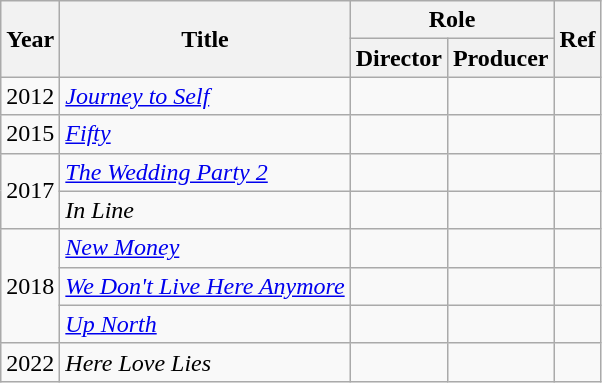<table class="wikitable">
<tr>
<th rowspan="2">Year</th>
<th rowspan="2">Title</th>
<th colspan="2">Role</th>
<th rowspan="2">Ref</th>
</tr>
<tr>
<th>Director</th>
<th>Producer</th>
</tr>
<tr>
<td>2012</td>
<td><em><a href='#'>Journey to Self</a></em></td>
<td></td>
<td></td>
<td></td>
</tr>
<tr>
<td>2015</td>
<td><em><a href='#'>Fifty</a></em></td>
<td></td>
<td></td>
<td></td>
</tr>
<tr>
<td rowspan="2">2017</td>
<td><em><a href='#'>The Wedding Party 2</a></em></td>
<td></td>
<td></td>
<td></td>
</tr>
<tr>
<td><em>In Line</em></td>
<td></td>
<td></td>
<td></td>
</tr>
<tr>
<td rowspan="3">2018</td>
<td><em><a href='#'>New Money</a></em></td>
<td></td>
<td></td>
<td></td>
</tr>
<tr>
<td><em><a href='#'>We Don't Live Here Anymore</a></em></td>
<td></td>
<td></td>
<td></td>
</tr>
<tr>
<td><em><a href='#'>Up North</a></em></td>
<td></td>
<td></td>
<td></td>
</tr>
<tr>
<td rowspan="3">2022</td>
<td><em>Here Love Lies</em></td>
<td></td>
<td></td>
<td></td>
</tr>
</table>
